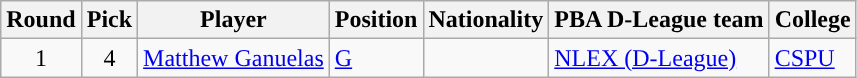<table class="wikitable sortable sortable">
<tr>
<th>Round</th>
<th>Pick</th>
<th>Player</th>
<th>Position</th>
<th>Nationality</th>
<th>PBA D-League team</th>
<th>College</th>
</tr>
<tr>
<td align=center>1</td>
<td align=center>4</td>
<td><a href='#'>Matthew Ganuelas</a></td>
<td><a href='#'>G</a></td>
<td></td>
<td><a href='#'>NLEX (D-League)</a></td>
<td><a href='#'>CSPU</a></td>
</tr>
</table>
